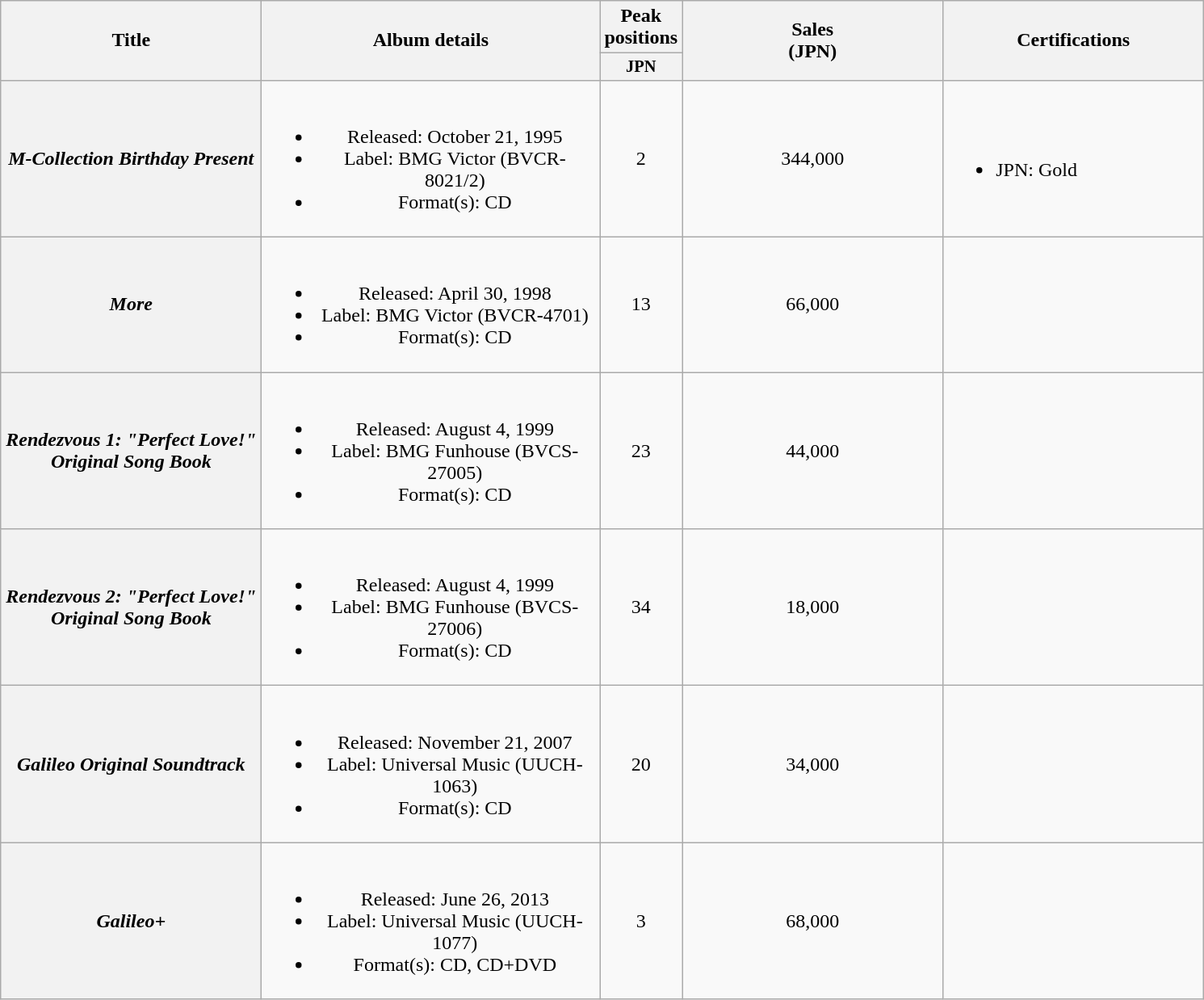<table class="wikitable plainrowheaders" style="text-align:center;">
<tr>
<th style="width:13em;" rowspan="2">Title</th>
<th style="width:17em;" rowspan="2">Album details</th>
<th colspan="1">Peak positions</th>
<th style="width:13em;" rowspan="2">Sales<br>(JPN)<br></th>
<th style="width:13em;" rowspan="2">Certifications</th>
</tr>
<tr>
<th style="width:3em;font-size:85%">JPN<br></th>
</tr>
<tr>
<th scope="row"><em>M-Collection Birthday Present</em></th>
<td><br><ul><li>Released: October 21, 1995</li><li>Label: BMG Victor <span>(BVCR-8021/2)</span></li><li>Format(s): CD</li></ul></td>
<td>2</td>
<td>344,000</td>
<td align="left"><br><ul><li>JPN: Gold</li></ul></td>
</tr>
<tr>
<th scope="row"><em>More</em></th>
<td><br><ul><li>Released: April 30, 1998</li><li>Label: BMG Victor <span>(BVCR-4701)</span></li><li>Format(s): CD</li></ul></td>
<td>13</td>
<td>66,000</td>
<td align="left"></td>
</tr>
<tr>
<th scope="row"><em>Rendezvous 1: "Perfect Love!" Original Song Book</em></th>
<td><br><ul><li>Released: August 4, 1999</li><li>Label: BMG Funhouse <span>(BVCS-27005)</span></li><li>Format(s): CD</li></ul></td>
<td>23</td>
<td>44,000</td>
<td align="left"></td>
</tr>
<tr>
<th scope="row"><em>Rendezvous 2: "Perfect Love!" Original Song Book</em></th>
<td><br><ul><li>Released: August 4, 1999</li><li>Label: BMG Funhouse <span>(BVCS-27006)</span></li><li>Format(s): CD</li></ul></td>
<td>34</td>
<td>18,000</td>
<td align="left"></td>
</tr>
<tr>
<th scope="row"><em>Galileo Original Soundtrack</em></th>
<td><br><ul><li>Released: November 21, 2007</li><li>Label: Universal Music <span>(UUCH-1063)</span></li><li>Format(s): CD</li></ul></td>
<td>20</td>
<td>34,000</td>
<td align="left"></td>
</tr>
<tr>
<th scope="row"><em>Galileo+</em></th>
<td><br><ul><li>Released: June 26, 2013</li><li>Label: Universal Music <span>(UUCH-1077)</span></li><li>Format(s): CD, CD+DVD</li></ul></td>
<td>3</td>
<td>68,000</td>
<td align="left"></td>
</tr>
</table>
